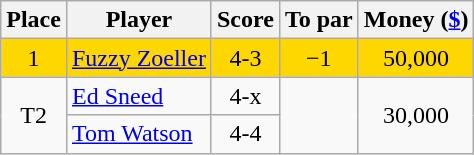<table class="wikitable">
<tr>
<th>Place</th>
<th>Player</th>
<th>Score</th>
<th>To par</th>
<th>Money (<a href='#'>$</a>)</th>
</tr>
<tr style="background:gold">
<td align=center>1</td>
<td> <a href='#'>Fuzzy Zoeller</a></td>
<td align=center>4-3</td>
<td align=center>−1</td>
<td align=center>50,000</td>
</tr>
<tr>
<td align=center rowspan=2>T2</td>
<td> <a href='#'>Ed Sneed</a></td>
<td align=center>4-x</td>
<td rowspan=2></td>
<td align=center rowspan=2>30,000</td>
</tr>
<tr>
<td> <a href='#'>Tom Watson</a></td>
<td align=center>4-4</td>
</tr>
</table>
